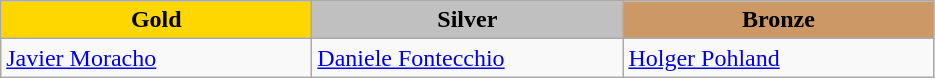<table class="wikitable" style="text-align:left">
<tr align="center">
<td width=200 bgcolor=gold><strong>Gold</strong></td>
<td width=200 bgcolor=silver><strong>Silver</strong></td>
<td width=200 bgcolor=CC9966><strong>Bronze</strong></td>
</tr>
<tr>
<td><a href='#'>Javier Moracho</a><br><em></em></td>
<td><a href='#'>Daniele Fontecchio</a><br><em></em></td>
<td><a href='#'>Holger Pohland</a><br><em></em></td>
</tr>
</table>
